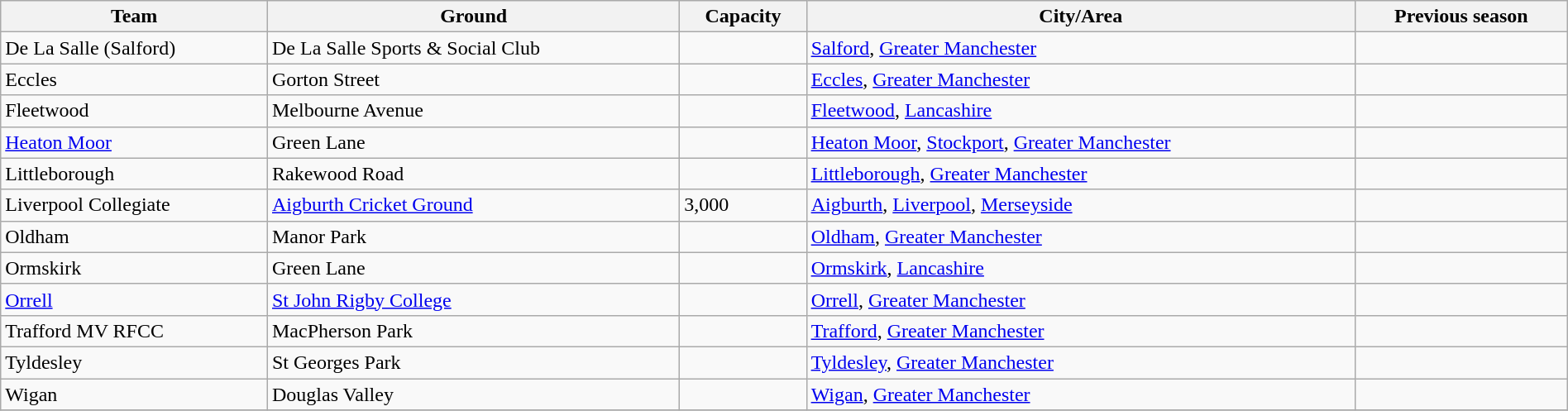<table class="wikitable sortable" width=100%>
<tr>
<th>Team</th>
<th>Ground</th>
<th>Capacity</th>
<th>City/Area</th>
<th>Previous season</th>
</tr>
<tr>
<td>De La Salle (Salford)</td>
<td>De La Salle Sports & Social Club</td>
<td></td>
<td><a href='#'>Salford</a>, <a href='#'>Greater Manchester</a></td>
<td></td>
</tr>
<tr>
<td>Eccles</td>
<td>Gorton Street</td>
<td></td>
<td><a href='#'>Eccles</a>, <a href='#'>Greater Manchester</a></td>
<td></td>
</tr>
<tr>
<td>Fleetwood</td>
<td>Melbourne Avenue</td>
<td></td>
<td><a href='#'>Fleetwood</a>, <a href='#'>Lancashire</a></td>
<td></td>
</tr>
<tr>
<td><a href='#'>Heaton Moor</a></td>
<td>Green Lane</td>
<td></td>
<td><a href='#'>Heaton Moor</a>, <a href='#'>Stockport</a>, <a href='#'>Greater Manchester</a></td>
<td></td>
</tr>
<tr>
<td>Littleborough</td>
<td>Rakewood Road</td>
<td></td>
<td><a href='#'>Littleborough</a>, <a href='#'>Greater Manchester</a></td>
<td></td>
</tr>
<tr>
<td>Liverpool Collegiate</td>
<td><a href='#'>Aigburth Cricket Ground</a></td>
<td>3,000</td>
<td><a href='#'>Aigburth</a>, <a href='#'>Liverpool</a>, <a href='#'>Merseyside</a></td>
<td></td>
</tr>
<tr>
<td>Oldham</td>
<td>Manor Park</td>
<td></td>
<td><a href='#'>Oldham</a>, <a href='#'>Greater Manchester</a></td>
<td></td>
</tr>
<tr>
<td>Ormskirk</td>
<td>Green Lane</td>
<td></td>
<td><a href='#'>Ormskirk</a>, <a href='#'>Lancashire</a></td>
<td></td>
</tr>
<tr>
<td><a href='#'>Orrell</a></td>
<td><a href='#'>St John Rigby College</a></td>
<td></td>
<td><a href='#'>Orrell</a>, <a href='#'>Greater Manchester</a></td>
<td></td>
</tr>
<tr>
<td>Trafford MV RFCC</td>
<td>MacPherson Park</td>
<td></td>
<td><a href='#'>Trafford</a>, <a href='#'>Greater Manchester</a></td>
<td></td>
</tr>
<tr>
<td>Tyldesley</td>
<td>St Georges Park</td>
<td></td>
<td><a href='#'>Tyldesley</a>, <a href='#'>Greater Manchester</a></td>
<td></td>
</tr>
<tr>
<td>Wigan</td>
<td>Douglas Valley</td>
<td></td>
<td><a href='#'>Wigan</a>, <a href='#'>Greater Manchester</a></td>
<td></td>
</tr>
<tr>
</tr>
</table>
